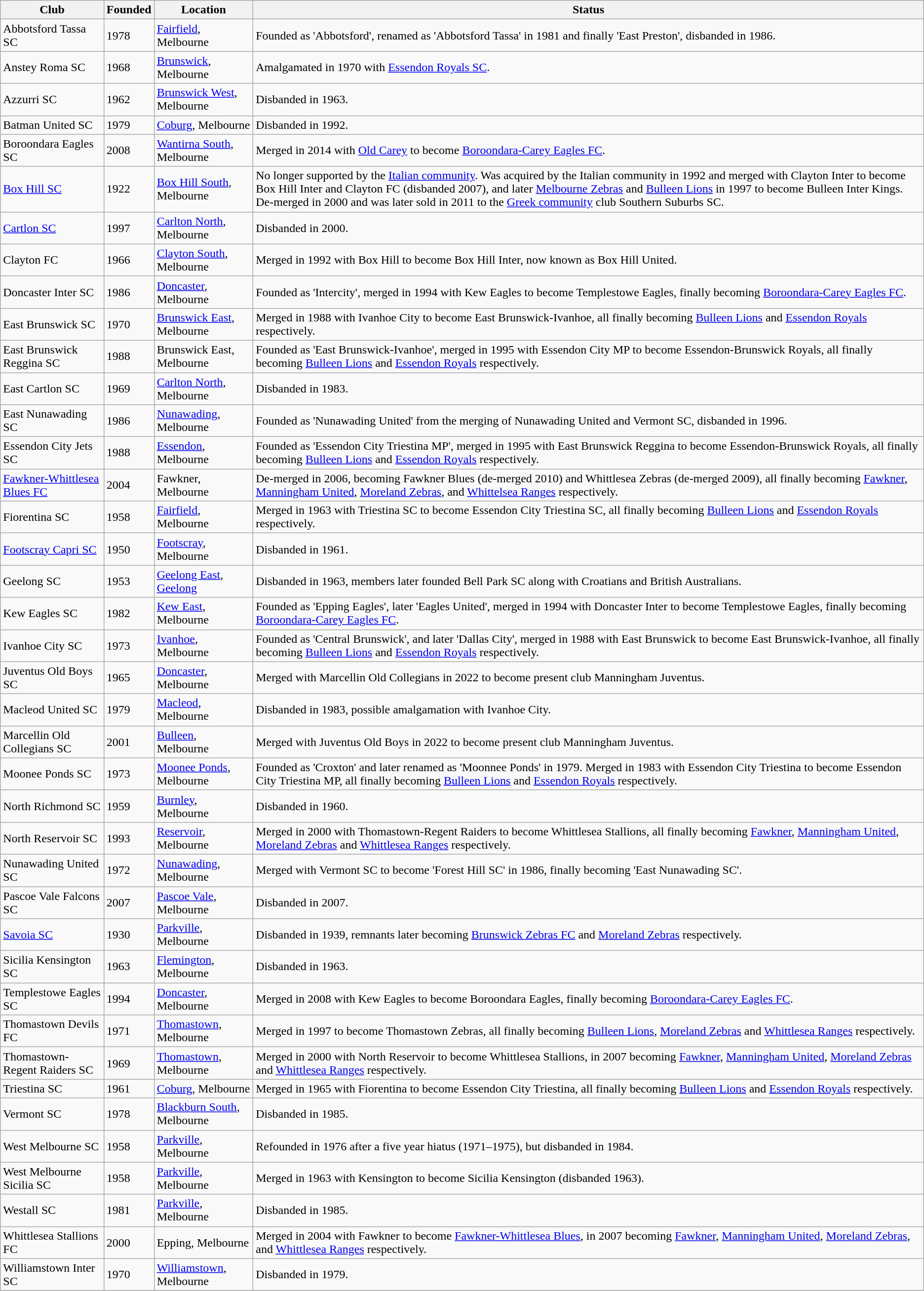<table class="wikitable sortable">
<tr>
<th>Club</th>
<th>Founded</th>
<th>Location</th>
<th>Status</th>
</tr>
<tr>
<td>Abbotsford Tassa SC</td>
<td>1978</td>
<td><a href='#'>Fairfield</a>, Melbourne</td>
<td>Founded as 'Abbotsford', renamed as 'Abbotsford Tassa' in 1981 and finally 'East Preston', disbanded in 1986.</td>
</tr>
<tr>
<td>Anstey Roma SC</td>
<td>1968</td>
<td><a href='#'>Brunswick</a>, Melbourne</td>
<td>Amalgamated in 1970 with <a href='#'>Essendon Royals SC</a>.</td>
</tr>
<tr>
<td>Azzurri SC</td>
<td>1962</td>
<td><a href='#'>Brunswick West</a>, Melbourne</td>
<td>Disbanded in 1963.</td>
</tr>
<tr>
<td>Batman United SC</td>
<td>1979</td>
<td><a href='#'>Coburg</a>, Melbourne</td>
<td>Disbanded in 1992.</td>
</tr>
<tr>
<td>Boroondara Eagles SC</td>
<td>2008</td>
<td><a href='#'>Wantirna South</a>, Melbourne</td>
<td>Merged in 2014 with <a href='#'>Old Carey</a> to become <a href='#'>Boroondara-Carey Eagles FC</a>.</td>
</tr>
<tr>
<td><a href='#'>Box Hill SC</a></td>
<td>1922</td>
<td><a href='#'>Box Hill South</a>, Melbourne</td>
<td>No longer supported by the <a href='#'>Italian community</a>. Was acquired by the Italian community in 1992 and merged with Clayton Inter to become Box Hill Inter and Clayton FC (disbanded 2007), and later <a href='#'>Melbourne Zebras</a> and <a href='#'>Bulleen Lions</a> in 1997 to become Bulleen Inter Kings. De-merged in 2000 and was later sold in 2011 to the <a href='#'>Greek community</a> club Southern Suburbs SC.</td>
</tr>
<tr>
<td><a href='#'>Cartlon SC</a></td>
<td>1997</td>
<td><a href='#'>Carlton North</a>, Melbourne</td>
<td>Disbanded in 2000.</td>
</tr>
<tr>
<td>Clayton FC</td>
<td>1966</td>
<td><a href='#'>Clayton South</a>, Melbourne</td>
<td>Merged in 1992 with Box Hill to become Box Hill Inter, now known as Box Hill United.</td>
</tr>
<tr>
<td>Doncaster Inter SC</td>
<td>1986</td>
<td><a href='#'>Doncaster</a>, Melbourne</td>
<td>Founded as 'Intercity', merged in 1994 with Kew Eagles to become Templestowe Eagles, finally becoming <a href='#'>Boroondara-Carey Eagles FC</a>.</td>
</tr>
<tr>
<td>East Brunswick SC</td>
<td>1970</td>
<td><a href='#'>Brunswick East</a>, Melbourne</td>
<td>Merged in 1988 with Ivanhoe City to become East Brunswick-Ivanhoe, all finally becoming <a href='#'>Bulleen Lions</a> and <a href='#'>Essendon Royals</a> respectively.</td>
</tr>
<tr>
<td>East Brunswick Reggina SC</td>
<td>1988</td>
<td>Brunswick East, Melbourne</td>
<td>Founded as 'East Brunswick-Ivanhoe', merged in 1995 with Essendon City MP to become Essendon-Brunswick Royals, all finally becoming <a href='#'>Bulleen Lions</a> and <a href='#'>Essendon Royals</a> respectively.</td>
</tr>
<tr>
<td>East Cartlon SC</td>
<td>1969</td>
<td><a href='#'>Carlton North</a>, Melbourne</td>
<td>Disbanded in 1983.</td>
</tr>
<tr>
<td>East Nunawading SC</td>
<td>1986</td>
<td><a href='#'>Nunawading</a>, Melbourne</td>
<td>Founded as 'Nunawading United' from the merging of Nunawading United and Vermont SC, disbanded in 1996.</td>
</tr>
<tr>
<td>Essendon City Jets SC</td>
<td>1988</td>
<td><a href='#'>Essendon</a>, Melbourne</td>
<td>Founded as 'Essendon City Triestina MP', merged in 1995 with East Brunswick Reggina to become Essendon-Brunswick Royals, all finally becoming <a href='#'>Bulleen Lions</a> and <a href='#'>Essendon Royals</a> respectively.</td>
</tr>
<tr>
<td><a href='#'>Fawkner-Whittlesea Blues FC</a></td>
<td>2004</td>
<td>Fawkner, Melbourne</td>
<td>De-merged in 2006, becoming Fawkner Blues (de-merged 2010) and Whittlesea Zebras (de-merged 2009), all finally becoming <a href='#'>Fawkner</a>, <a href='#'>Manningham United</a>, <a href='#'>Moreland Zebras</a>, and <a href='#'>Whittelsea Ranges</a> respectively.</td>
</tr>
<tr>
<td>Fiorentina SC</td>
<td>1958</td>
<td><a href='#'>Fairfield</a>, Melbourne</td>
<td>Merged in 1963 with Triestina SC to become Essendon City Triestina SC, all finally becoming <a href='#'>Bulleen Lions</a> and <a href='#'>Essendon Royals</a> respectively.</td>
</tr>
<tr>
<td><a href='#'>Footscray Capri SC</a></td>
<td>1950</td>
<td><a href='#'>Footscray</a>, Melbourne</td>
<td>Disbanded in 1961.</td>
</tr>
<tr>
<td>Geelong SC</td>
<td>1953</td>
<td><a href='#'>Geelong East</a>, <a href='#'>Geelong</a></td>
<td>Disbanded in 1963, members later founded Bell Park SC along with Croatians and British Australians.</td>
</tr>
<tr>
<td>Kew Eagles SC</td>
<td>1982</td>
<td><a href='#'>Kew East</a>, Melbourne</td>
<td>Founded as 'Epping Eagles', later 'Eagles United', merged in 1994 with Doncaster Inter to become Templestowe Eagles, finally becoming <a href='#'>Boroondara-Carey Eagles FC</a>.</td>
</tr>
<tr>
<td>Ivanhoe City SC</td>
<td>1973</td>
<td><a href='#'>Ivanhoe</a>, Melbourne</td>
<td>Founded as 'Central Brunswick', and later 'Dallas City', merged in 1988 with East Brunswick to become East Brunswick-Ivanhoe, all finally becoming <a href='#'>Bulleen Lions</a> and <a href='#'>Essendon Royals</a> respectively.</td>
</tr>
<tr>
<td>Juventus Old Boys SC</td>
<td>1965</td>
<td><a href='#'>Doncaster</a>, Melbourne</td>
<td>Merged with Marcellin Old Collegians in 2022 to become present club Manningham Juventus.</td>
</tr>
<tr>
<td>Macleod United SC</td>
<td>1979</td>
<td><a href='#'>Macleod</a>, Melbourne</td>
<td>Disbanded in 1983, possible amalgamation with Ivanhoe City.</td>
</tr>
<tr>
<td>Marcellin Old Collegians SC</td>
<td>2001</td>
<td><a href='#'>Bulleen</a>, Melbourne</td>
<td>Merged with Juventus Old Boys in 2022 to become present club Manningham Juventus.</td>
</tr>
<tr>
<td>Moonee Ponds SC</td>
<td>1973</td>
<td><a href='#'>Moonee Ponds</a>, Melbourne</td>
<td>Founded as 'Croxton' and later renamed as 'Moonnee Ponds' in 1979. Merged in 1983 with Essendon City Triestina to become Essendon City Triestina MP, all finally becoming <a href='#'>Bulleen Lions</a> and <a href='#'>Essendon Royals</a> respectively.</td>
</tr>
<tr>
<td>North Richmond SC</td>
<td>1959</td>
<td><a href='#'>Burnley</a>, Melbourne</td>
<td>Disbanded in 1960.</td>
</tr>
<tr>
<td>North Reservoir SC</td>
<td>1993</td>
<td><a href='#'>Reservoir</a>, Melbourne</td>
<td>Merged in 2000 with Thomastown-Regent Raiders to become Whittlesea Stallions, all finally becoming <a href='#'>Fawkner</a>, <a href='#'>Manningham United</a>, <a href='#'>Moreland Zebras</a> and <a href='#'>Whittlesea Ranges</a> respectively.</td>
</tr>
<tr>
<td>Nunawading United SC</td>
<td>1972</td>
<td><a href='#'>Nunawading</a>, Melbourne</td>
<td>Merged with Vermont SC to become 'Forest Hill SC' in 1986, finally becoming 'East Nunawading SC'.</td>
</tr>
<tr>
<td>Pascoe Vale Falcons SC</td>
<td>2007</td>
<td><a href='#'>Pascoe Vale</a>, Melbourne</td>
<td>Disbanded in 2007.</td>
</tr>
<tr>
<td><a href='#'>Savoia SC</a></td>
<td>1930</td>
<td><a href='#'>Parkville</a>, Melbourne</td>
<td>Disbanded in 1939, remnants later becoming <a href='#'>Brunswick Zebras FC</a> and <a href='#'>Moreland Zebras</a> respectively.</td>
</tr>
<tr>
<td>Sicilia Kensington SC</td>
<td>1963</td>
<td><a href='#'>Flemington</a>, Melbourne</td>
<td>Disbanded in 1963.</td>
</tr>
<tr>
<td>Templestowe Eagles SC</td>
<td>1994</td>
<td><a href='#'>Doncaster</a>, Melbourne</td>
<td>Merged in 2008 with Kew Eagles to become Boroondara Eagles, finally becoming <a href='#'>Boroondara-Carey Eagles FC</a>.</td>
</tr>
<tr>
<td>Thomastown Devils FC</td>
<td>1971</td>
<td><a href='#'>Thomastown</a>, Melbourne</td>
<td>Merged in 1997 to become Thomastown Zebras, all finally becoming <a href='#'>Bulleen Lions</a>, <a href='#'>Moreland Zebras</a> and <a href='#'>Whittlesea Ranges</a> respectively.</td>
</tr>
<tr>
<td>Thomastown-Regent Raiders SC</td>
<td>1969</td>
<td><a href='#'>Thomastown</a>, Melbourne</td>
<td>Merged in 2000 with North Reservoir to become Whittlesea Stallions, in 2007 becoming <a href='#'>Fawkner</a>, <a href='#'>Manningham United</a>, <a href='#'>Moreland Zebras</a> and <a href='#'>Whittlesea Ranges</a> respectively.</td>
</tr>
<tr>
<td>Triestina SC</td>
<td>1961</td>
<td><a href='#'>Coburg</a>, Melbourne</td>
<td>Merged in 1965 with Fiorentina to become Essendon City Triestina, all finally becoming <a href='#'>Bulleen Lions</a> and <a href='#'>Essendon Royals</a> respectively.</td>
</tr>
<tr>
<td>Vermont SC</td>
<td>1978</td>
<td><a href='#'>Blackburn South</a>, Melbourne</td>
<td>Disbanded in 1985.</td>
</tr>
<tr>
<td>West Melbourne SC</td>
<td>1958</td>
<td><a href='#'>Parkville</a>, Melbourne</td>
<td>Refounded in 1976 after a five year hiatus (1971–1975), but disbanded in 1984.</td>
</tr>
<tr>
<td>West Melbourne Sicilia SC</td>
<td>1958</td>
<td><a href='#'>Parkville</a>, Melbourne</td>
<td>Merged in 1963 with Kensington to become Sicilia Kensington (disbanded 1963).</td>
</tr>
<tr>
<td>Westall SC</td>
<td>1981</td>
<td><a href='#'>Parkville</a>, Melbourne</td>
<td>Disbanded in 1985.</td>
</tr>
<tr>
<td>Whittlesea Stallions FC</td>
<td>2000</td>
<td>Epping, Melbourne</td>
<td>Merged in 2004 with Fawkner to become <a href='#'>Fawkner-Whittlesea Blues</a>, in 2007 becoming <a href='#'>Fawkner</a>, <a href='#'>Manningham United</a>, <a href='#'>Moreland Zebras</a>, and <a href='#'>Whittlesea Ranges</a> respectively.</td>
</tr>
<tr>
<td>Williamstown Inter SC</td>
<td>1970</td>
<td><a href='#'>Williamstown</a>, Melbourne</td>
<td>Disbanded in 1979.</td>
</tr>
<tr>
</tr>
</table>
